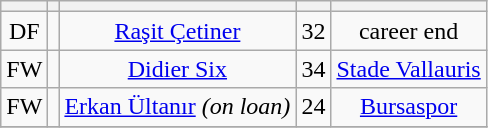<table class="wikitable sortable" style="text-align: center">
<tr>
<th></th>
<th></th>
<th></th>
<th></th>
<th></th>
</tr>
<tr>
<td>DF</td>
<td></td>
<td><a href='#'>Raşit Çetiner</a></td>
<td>32</td>
<td>career end</td>
</tr>
<tr>
<td>FW</td>
<td></td>
<td><a href='#'>Didier Six</a></td>
<td>34</td>
<td><a href='#'>Stade Vallauris</a></td>
</tr>
<tr>
<td>FW</td>
<td></td>
<td><a href='#'>Erkan Ültanır</a> <em>(on loan)</em></td>
<td>24</td>
<td><a href='#'>Bursaspor</a></td>
</tr>
<tr>
</tr>
</table>
